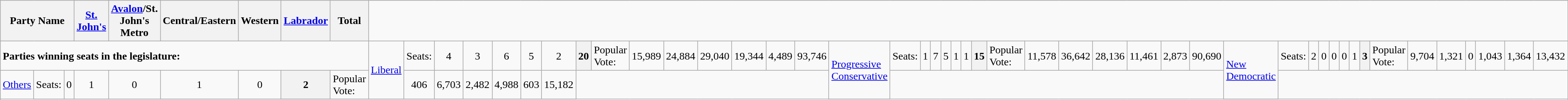<table class="wikitable">
<tr>
<th style="text-align:center;" colspan="3">Party Name</th>
<th style="text-align:center;"><a href='#'>St. John's</a></th>
<th style="text-align:center;"><a href='#'>Avalon</a>/St. John's Metro</th>
<th style="text-align:center;">Central/Eastern</th>
<th style="text-align:center;">Western</th>
<th style="text-align:center;"><a href='#'>Labrador</a></th>
<th style="text-align:center;">Total</th>
</tr>
<tr>
<td colspan="9"><strong>Parties winning seats in the legislature:</strong><br></td>
<td rowspan="2"><a href='#'>Liberal</a></td>
<td>Seats:</td>
<td style="text-align:center;">4</td>
<td style="text-align:center;">3</td>
<td style="text-align:center;">6</td>
<td style="text-align:center;">5</td>
<td style="text-align:center;">2</td>
<th style="text-align:center;">20<br></th>
<td>Popular Vote:</td>
<td style="text-align:center;">15,989</td>
<td style="text-align:center;">24,884</td>
<td style="text-align:center;">29,040</td>
<td style="text-align:center;">19,344</td>
<td style="text-align:center;">4,489</td>
<td style="text-align:center;">93,746<br></td>
<td rowspan="2"><a href='#'>Progressive Conservative</a></td>
<td>Seats:</td>
<td style="text-align:center;">1</td>
<td style="text-align:center;">7</td>
<td style="text-align:center;">5</td>
<td style="text-align:center;">1</td>
<td style="text-align:center;">1</td>
<th style="text-align:center;">15<br></th>
<td>Popular Vote:</td>
<td style="text-align:center;">11,578</td>
<td style="text-align:center;">36,642</td>
<td style="text-align:center;">28,136</td>
<td style="text-align:center;">11,461</td>
<td style="text-align:center;">2,873</td>
<td style="text-align:center;">90,690<br></td>
<td rowspan="2"><a href='#'>New Democratic</a></td>
<td>Seats:</td>
<td style="text-align:center;">2</td>
<td style="text-align:center;">0</td>
<td style="text-align:center;">0</td>
<td style="text-align:center;">0</td>
<td style="text-align:center;">1</td>
<th style="text-align:center;">3<br></th>
<td>Popular Vote:</td>
<td style="text-align:center;">9,704</td>
<td style="text-align:center;">1,321</td>
<td style="text-align:center;">0</td>
<td style="text-align:center;">1,043</td>
<td style="text-align:center;">1,364</td>
<td style="text-align:center;">13,432</td>
</tr>
<tr>
<td rowspan="2"><a href='#'>Others</a></td>
<td>Seats:</td>
<td style="text-align:center;">0</td>
<td style="text-align:center;">1</td>
<td style="text-align:center;">0</td>
<td style="text-align:center;">1</td>
<td style="text-align:center;">0</td>
<th style="text-align:center;">2<br></th>
<td>Popular Vote:</td>
<td style="text-align:center;">406</td>
<td style="text-align:center;">6,703</td>
<td style="text-align:center;">2,482</td>
<td style="text-align:center;">4,988</td>
<td style="text-align:center;">603</td>
<td style="text-align:center;">15,182</td>
</tr>
<tr>
</tr>
</table>
